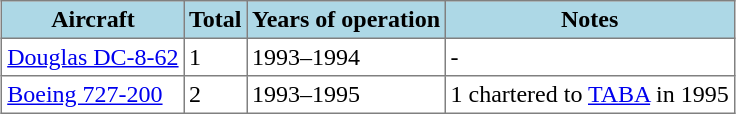<table class="toccolours sortable" border="1" cellpadding="3" style="margin:1em auto; border-collapse:collapse">
<tr bgcolor=lightblue>
<th>Aircraft</th>
<th>Total</th>
<th>Years of operation</th>
<th>Notes</th>
</tr>
<tr>
<td><a href='#'>Douglas DC-8-62</a></td>
<td>1</td>
<td>1993–1994</td>
<td>-</td>
</tr>
<tr>
<td><a href='#'>Boeing 727-200</a></td>
<td>2</td>
<td>1993–1995</td>
<td>1 chartered to <a href='#'>TABA</a> in 1995</td>
</tr>
</table>
